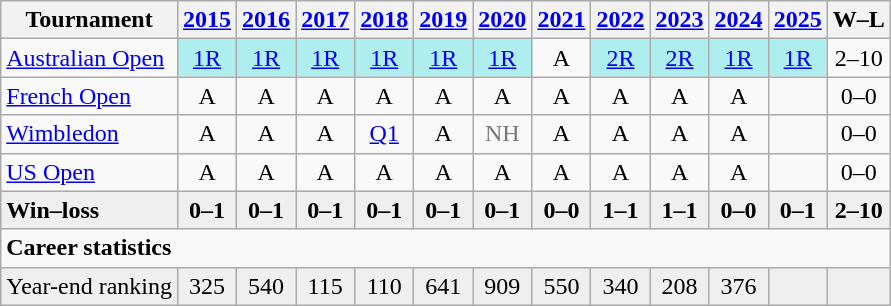<table class=wikitable style=text-align:center>
<tr>
<th>Tournament</th>
<th><a href='#'>2015</a></th>
<th><a href='#'>2016</a></th>
<th><a href='#'>2017</a></th>
<th><a href='#'>2018</a></th>
<th><a href='#'>2019</a></th>
<th><a href='#'>2020</a></th>
<th><a href='#'>2021</a></th>
<th><a href='#'>2022</a></th>
<th><a href='#'>2023</a></th>
<th><a href='#'>2024</a></th>
<th><a href='#'>2025</a></th>
<th>W–L</th>
</tr>
<tr>
<td align=left><a href='#'>Australian Open</a></td>
<td style=background:#afeeee><a href='#'>1R</a></td>
<td style=background:#afeeee><a href='#'>1R</a></td>
<td style=background:#afeeee><a href='#'>1R</a></td>
<td style=background:#afeeee><a href='#'>1R</a></td>
<td style=background:#afeeee><a href='#'>1R</a></td>
<td style=background:#afeeee><a href='#'>1R</a></td>
<td>A</td>
<td style=background:#afeeee><a href='#'>2R</a></td>
<td style=background:#afeeee><a href='#'>2R</a></td>
<td style=background:#afeeee><a href='#'>1R</a></td>
<td style=background:#afeeee><a href='#'>1R</a></td>
<td>2–10</td>
</tr>
<tr>
<td align=left><a href='#'>French Open</a></td>
<td>A</td>
<td>A</td>
<td>A</td>
<td>A</td>
<td>A</td>
<td>A</td>
<td>A</td>
<td>A</td>
<td>A</td>
<td>A</td>
<td></td>
<td>0–0</td>
</tr>
<tr>
<td align=left><a href='#'>Wimbledon</a></td>
<td>A</td>
<td>A</td>
<td>A</td>
<td><a href='#'>Q1</a></td>
<td>A</td>
<td style=color:#767676>NH</td>
<td>A</td>
<td>A</td>
<td>A</td>
<td>A</td>
<td></td>
<td>0–0</td>
</tr>
<tr>
<td align=left><a href='#'>US Open</a></td>
<td>A</td>
<td>A</td>
<td>A</td>
<td>A</td>
<td>A</td>
<td>A</td>
<td>A</td>
<td>A</td>
<td>A</td>
<td>A</td>
<td></td>
<td>0–0</td>
</tr>
<tr style="background:#efefef; font-weight:bold;">
<td style="text-align:left">Win–loss</td>
<td>0–1</td>
<td>0–1</td>
<td>0–1</td>
<td>0–1</td>
<td>0–1</td>
<td>0–1</td>
<td>0–0</td>
<td>1–1</td>
<td>1–1</td>
<td>0–0</td>
<td>0–1</td>
<td>2–10</td>
</tr>
<tr>
<td colspan="13" align="left"><strong>Career statistics</strong></td>
</tr>
<tr bgcolor=efefef>
<td align=left>Year-end ranking</td>
<td>325</td>
<td>540</td>
<td>115</td>
<td>110</td>
<td>641</td>
<td>909</td>
<td>550</td>
<td>340</td>
<td>208</td>
<td>376</td>
<td></td>
<td></td>
</tr>
</table>
